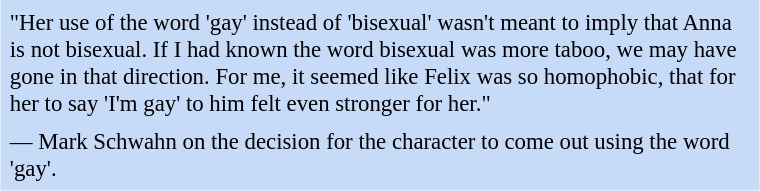<table class="toccolours" style="float: left; margin-left: 1em; margin-right: 2em; font-size: 95%; background:#c6dbf7; color:black; width:35em; max-width: 40%;" cellspacing="5">
<tr>
<td style="text-align: left;">"Her use of the word 'gay' instead of 'bisexual' wasn't meant to imply that Anna is not bisexual. If I had known the word bisexual was more taboo, we may have gone in that direction. For me, it seemed like Felix was so homophobic, that for her to say 'I'm gay' to him felt even stronger for her."</td>
</tr>
<tr>
<td style="text-align: left;">— Mark Schwahn on the decision for the character to come out using the word 'gay'.</td>
</tr>
</table>
